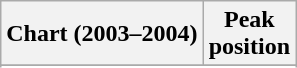<table class="wikitable sortable plainrowheaders">
<tr>
<th scope="col">Chart (2003–2004)</th>
<th scope="col">Peak<br>position</th>
</tr>
<tr>
</tr>
<tr>
</tr>
<tr>
</tr>
<tr>
</tr>
<tr>
</tr>
<tr>
</tr>
</table>
